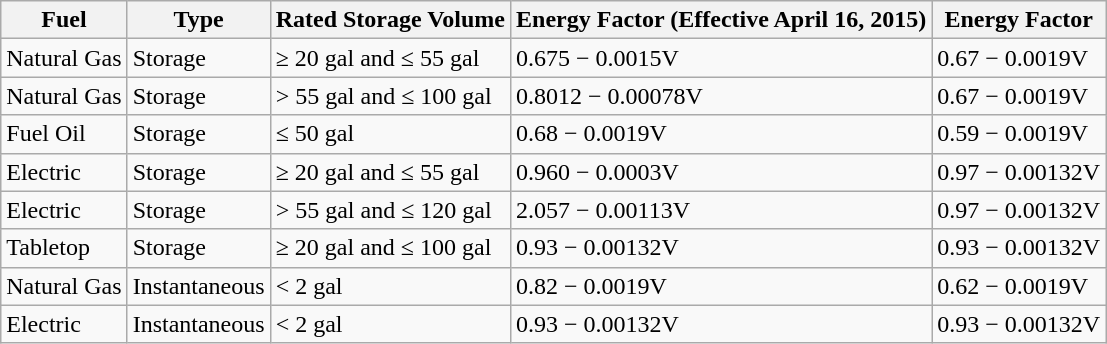<table class="wikitable">
<tr>
<th>Fuel</th>
<th>Type</th>
<th>Rated Storage Volume</th>
<th>Energy Factor (Effective April 16, 2015)</th>
<th>Energy Factor</th>
</tr>
<tr>
<td>Natural Gas</td>
<td>Storage</td>
<td>≥ 20 gal and ≤ 55 gal</td>
<td>0.675 − 0.0015V</td>
<td>0.67 − 0.0019V</td>
</tr>
<tr>
<td>Natural Gas</td>
<td>Storage</td>
<td>> 55 gal and ≤ 100 gal</td>
<td>0.8012 − 0.00078V</td>
<td>0.67 − 0.0019V</td>
</tr>
<tr>
<td>Fuel Oil</td>
<td>Storage</td>
<td>≤ 50 gal</td>
<td>0.68 − 0.0019V</td>
<td>0.59 − 0.0019V</td>
</tr>
<tr>
<td>Electric</td>
<td>Storage</td>
<td>≥ 20 gal and ≤ 55 gal</td>
<td>0.960 − 0.0003V</td>
<td>0.97 − 0.00132V</td>
</tr>
<tr>
<td>Electric</td>
<td>Storage</td>
<td>> 55 gal and ≤ 120 gal</td>
<td>2.057 − 0.00113V</td>
<td>0.97 − 0.00132V</td>
</tr>
<tr>
<td>Tabletop</td>
<td>Storage</td>
<td>≥ 20 gal and ≤ 100 gal</td>
<td>0.93 − 0.00132V</td>
<td>0.93 − 0.00132V</td>
</tr>
<tr>
<td>Natural Gas</td>
<td>Instantaneous</td>
<td>< 2 gal</td>
<td>0.82 − 0.0019V</td>
<td>0.62 − 0.0019V</td>
</tr>
<tr>
<td>Electric</td>
<td>Instantaneous</td>
<td>< 2 gal</td>
<td>0.93 − 0.00132V</td>
<td>0.93 − 0.00132V</td>
</tr>
</table>
